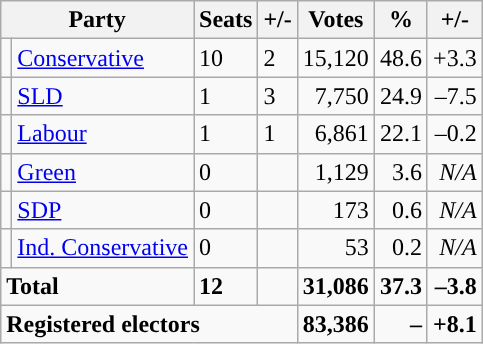<table class="wikitable sortable">
<tr>
<th colspan="2">Party</th>
<th>Seats</th>
<th>+/-</th>
<th>Votes</th>
<th>%</th>
<th>+/-</th>
</tr>
<tr>
<td style="background-color: "></td>
<td><a href='#'>Conservative</a></td>
<td>10</td>
<td> 2</td>
<td style="text-align:right;">15,120</td>
<td style="text-align:right;">48.6</td>
<td style="text-align:right;">+3.3</td>
</tr>
<tr>
<td style="background-color: "></td>
<td><a href='#'>SLD</a></td>
<td>1</td>
<td> 3</td>
<td style="text-align:right;">7,750</td>
<td style="text-align:right;">24.9</td>
<td style="text-align:right;">–7.5</td>
</tr>
<tr>
<td style="background-color: "></td>
<td><a href='#'>Labour</a></td>
<td>1</td>
<td> 1</td>
<td style="text-align:right;">6,861</td>
<td style="text-align:right;">22.1</td>
<td style="text-align:right;">–0.2</td>
</tr>
<tr>
<td style="background-color: "></td>
<td><a href='#'>Green</a></td>
<td>0</td>
<td></td>
<td style="text-align:right;">1,129</td>
<td style="text-align:right;">3.6</td>
<td style="text-align:right;"><em>N/A</em></td>
</tr>
<tr>
<td style="background-color: "></td>
<td><a href='#'>SDP</a></td>
<td>0</td>
<td></td>
<td style="text-align:right;">173</td>
<td style="text-align:right;">0.6</td>
<td style="text-align:right;"><em>N/A</em></td>
</tr>
<tr>
<td style="background-color: "></td>
<td><a href='#'>Ind. Conservative</a></td>
<td>0</td>
<td></td>
<td style="text-align:right;">53</td>
<td style="text-align:right;">0.2</td>
<td style="text-align:right;"><em>N/A</em></td>
</tr>
<tr>
<td colspan="2"><strong>Total</strong></td>
<td><strong>12</strong></td>
<td></td>
<td style="text-align:right;"><strong>31,086</strong></td>
<td style="text-align:right;"><strong>37.3</strong></td>
<td style="text-align:right;"><strong>–3.8</strong></td>
</tr>
<tr>
<td colspan="4"><strong>Registered electors</strong></td>
<td style="text-align:right;"><strong>83,386</strong></td>
<td style="text-align:right;"><strong>–</strong></td>
<td style="text-align:right;"><strong>+8.1</strong></td>
</tr>
</table>
